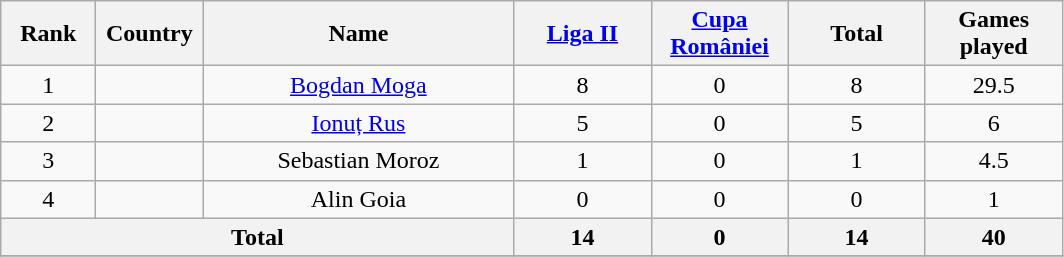<table class="wikitable" style="text-align:center;">
<tr>
<th style="width:56px;">Rank</th>
<th style="width:64px;">Country</th>
<th style="width:200px;">Name</th>
<th style="width:84px;"><a href='#'>Liga II</a></th>
<th style="width:84px;"><a href='#'>Cupa României</a></th>
<th style="width:84px;">Total</th>
<th style="width:84px;">Games played</th>
</tr>
<tr>
<td>1</td>
<td></td>
<td><a href='#'>Bogdan Moga</a></td>
<td>8</td>
<td>0</td>
<td>8</td>
<td>29.5</td>
</tr>
<tr>
<td>2</td>
<td></td>
<td><a href='#'>Ionuț Rus</a></td>
<td>5</td>
<td>0</td>
<td>5</td>
<td>6</td>
</tr>
<tr>
<td>3</td>
<td></td>
<td>Sebastian Moroz</td>
<td>1</td>
<td>0</td>
<td>1</td>
<td>4.5</td>
</tr>
<tr>
<td>4</td>
<td></td>
<td>Alin Goia</td>
<td>0</td>
<td>0</td>
<td>0</td>
<td>1</td>
</tr>
<tr>
<th colspan="3">Total</th>
<th>14</th>
<th>0</th>
<th>14</th>
<th>40</th>
</tr>
<tr>
</tr>
</table>
